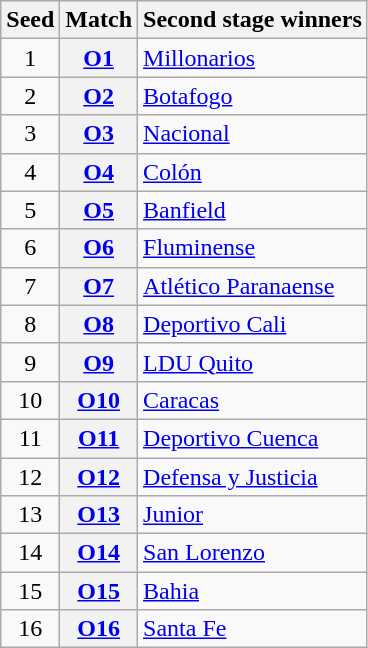<table class="wikitable">
<tr>
<th>Seed</th>
<th>Match</th>
<th>Second stage winners</th>
</tr>
<tr>
<td align=center>1</td>
<th><a href='#'>O1</a></th>
<td> <a href='#'>Millonarios</a></td>
</tr>
<tr>
<td align=center>2</td>
<th><a href='#'>O2</a></th>
<td> <a href='#'>Botafogo</a></td>
</tr>
<tr>
<td align=center>3</td>
<th><a href='#'>O3</a></th>
<td> <a href='#'>Nacional</a></td>
</tr>
<tr>
<td align=center>4</td>
<th><a href='#'>O4</a></th>
<td> <a href='#'>Colón</a></td>
</tr>
<tr>
<td align=center>5</td>
<th><a href='#'>O5</a></th>
<td> <a href='#'>Banfield</a></td>
</tr>
<tr>
<td align=center>6</td>
<th><a href='#'>O6</a></th>
<td> <a href='#'>Fluminense</a></td>
</tr>
<tr>
<td align=center>7</td>
<th><a href='#'>O7</a></th>
<td> <a href='#'>Atlético Paranaense</a></td>
</tr>
<tr>
<td align=center>8</td>
<th><a href='#'>O8</a></th>
<td> <a href='#'>Deportivo Cali</a></td>
</tr>
<tr>
<td align=center>9</td>
<th><a href='#'>O9</a></th>
<td> <a href='#'>LDU Quito</a></td>
</tr>
<tr>
<td align=center>10</td>
<th><a href='#'>O10</a></th>
<td> <a href='#'>Caracas</a></td>
</tr>
<tr>
<td align=center>11</td>
<th><a href='#'>O11</a></th>
<td> <a href='#'>Deportivo Cuenca</a></td>
</tr>
<tr>
<td align=center>12</td>
<th><a href='#'>O12</a></th>
<td> <a href='#'>Defensa y Justicia</a></td>
</tr>
<tr>
<td align=center>13</td>
<th><a href='#'>O13</a></th>
<td> <a href='#'>Junior</a></td>
</tr>
<tr>
<td align=center>14</td>
<th><a href='#'>O14</a></th>
<td> <a href='#'>San Lorenzo</a></td>
</tr>
<tr>
<td align=center>15</td>
<th><a href='#'>O15</a></th>
<td> <a href='#'>Bahia</a></td>
</tr>
<tr>
<td align=center>16</td>
<th><a href='#'>O16</a></th>
<td> <a href='#'>Santa Fe</a></td>
</tr>
</table>
